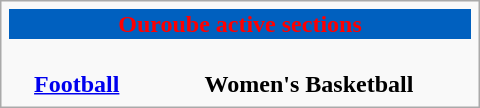<table class="infobox" style="width: 20em; font-size: 95%em;">
<tr style="color:#ff0000; background:#0060BF; text-align:center;">
<th colspan="3">Ouroube active sections</th>
</tr>
<tr style="text-align: center">
<td><br><strong><a href='#'>Football</a></strong></td>
<td><br><strong>Women's Basketball</strong></td>
</tr>
</table>
